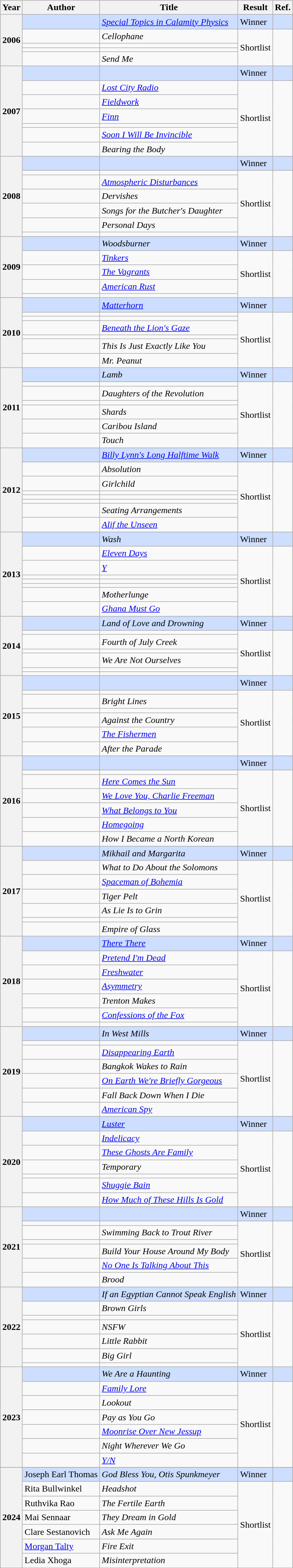<table class="wikitable">
<tr>
<th>Year</th>
<th>Author</th>
<th>Title</th>
<th>Result</th>
<th>Ref.</th>
</tr>
<tr style="background:#cddeff">
<th rowspan="5">2006</th>
<td></td>
<td><em><a href='#'>Special Topics in Calamity Physics</a></em></td>
<td>Winner</td>
<td></td>
</tr>
<tr>
<td></td>
<td><em>Cellophane</em></td>
<td rowspan="4">Shortlist</td>
<td rowspan="4"></td>
</tr>
<tr>
<td></td>
<td><em></em></td>
</tr>
<tr>
<td></td>
<td><em></em></td>
</tr>
<tr>
<td></td>
<td><em>Send Me</em></td>
</tr>
<tr style="background:#cddeff">
<th rowspan="7">2007</th>
<td></td>
<td><em></em></td>
<td>Winner</td>
<td></td>
</tr>
<tr>
<td></td>
<td><em><a href='#'>Lost City Radio</a></em></td>
<td rowspan="6">Shortlist</td>
<td rowspan="6"></td>
</tr>
<tr>
<td></td>
<td><em><a href='#'>Fieldwork</a></em></td>
</tr>
<tr>
<td></td>
<td><em><a href='#'>Finn</a></em></td>
</tr>
<tr>
<td></td>
<td><em></em></td>
</tr>
<tr>
<td></td>
<td><em><a href='#'>Soon I Will Be Invincible</a></em></td>
</tr>
<tr>
<td></td>
<td><em>Bearing the Body</em></td>
</tr>
<tr style="background:#cddeff">
<th rowspan="7">2008</th>
<td></td>
<td><em></em></td>
<td>Winner</td>
<td></td>
</tr>
<tr>
<td></td>
<td><em></em></td>
<td rowspan="6">Shortlist</td>
<td rowspan="6"></td>
</tr>
<tr>
<td></td>
<td><em><a href='#'>Atmospheric Disturbances</a></em></td>
</tr>
<tr>
<td></td>
<td><em>Dervishes</em></td>
</tr>
<tr>
<td></td>
<td><em>Songs for the Butcher's Daughter</em></td>
</tr>
<tr>
<td></td>
<td><em>Personal Days</em></td>
</tr>
<tr>
<td></td>
<td><em></em></td>
</tr>
<tr style="background:#cddeff">
<th rowspan="5">2009</th>
<td></td>
<td><em>Woodsburner</em></td>
<td>Winner</td>
<td></td>
</tr>
<tr>
<td></td>
<td><em><a href='#'>Tinkers</a></em></td>
<td rowspan="4">Shortlist</td>
<td rowspan="4"></td>
</tr>
<tr>
<td></td>
<td><em><a href='#'>The Vagrants</a></em></td>
</tr>
<tr>
<td></td>
<td><em><a href='#'>American Rust</a></em></td>
</tr>
<tr>
<td></td>
<td><em></em></td>
</tr>
<tr style="background:#cddeff">
<th rowspan="7">2010</th>
<td></td>
<td><em><a href='#'>Matterhorn</a></em></td>
<td>Winner</td>
<td></td>
</tr>
<tr>
<td></td>
<td><em></em></td>
<td rowspan="6">Shortlist</td>
<td rowspan="6"></td>
</tr>
<tr>
<td></td>
<td><em></em></td>
</tr>
<tr>
<td></td>
<td><em><a href='#'>Beneath the Lion's Gaze</a></em></td>
</tr>
<tr>
<td></td>
<td><em></em></td>
</tr>
<tr>
<td></td>
<td><em>This Is Just Exactly Like You</em></td>
</tr>
<tr>
<td></td>
<td><em>Mr. Peanut</em></td>
</tr>
<tr style="background:#cddeff">
<th rowspan="7">2011</th>
<td></td>
<td><em>Lamb</em></td>
<td>Winner</td>
<td></td>
</tr>
<tr>
<td></td>
<td><em></em></td>
<td rowspan="6">Shortlist</td>
<td rowspan="6"></td>
</tr>
<tr>
<td></td>
<td><em>Daughters of the Revolution</em></td>
</tr>
<tr>
<td></td>
<td><em></em></td>
</tr>
<tr>
<td></td>
<td><em>Shards</em></td>
</tr>
<tr>
<td></td>
<td><em>Caribou Island</em></td>
</tr>
<tr>
<td></td>
<td><em>Touch</em></td>
</tr>
<tr style="background:#cddeff">
<th rowspan="8">2012</th>
<td></td>
<td><em><a href='#'>Billy Lynn's Long Halftime Walk</a></em></td>
<td>Winner</td>
<td></td>
</tr>
<tr>
<td></td>
<td><em>Absolution</em></td>
<td rowspan="7">Shortlist</td>
<td rowspan="7"></td>
</tr>
<tr>
<td></td>
<td><em>Girlchild</em></td>
</tr>
<tr>
<td></td>
<td><em></em></td>
</tr>
<tr>
<td></td>
<td><em></em></td>
</tr>
<tr>
<td></td>
<td><em></em></td>
</tr>
<tr>
<td></td>
<td><em>Seating Arrangements</em></td>
</tr>
<tr>
<td></td>
<td><em><a href='#'>Alif the Unseen</a></em></td>
</tr>
<tr style="background:#cddeff">
<th rowspan="8">2013</th>
<td></td>
<td><em>Wash</em></td>
<td>Winner</td>
<td></td>
</tr>
<tr>
<td></td>
<td><em><a href='#'>Eleven Days</a></em></td>
<td rowspan="7">Shortlist</td>
<td rowspan="7"></td>
</tr>
<tr>
<td></td>
<td><em><a href='#'>Y</a></em></td>
</tr>
<tr>
<td></td>
<td><em></em></td>
</tr>
<tr>
<td></td>
<td><em></em></td>
</tr>
<tr>
<td></td>
<td><em></em></td>
</tr>
<tr>
<td></td>
<td><em>Motherlunge</em></td>
</tr>
<tr>
<td></td>
<td><em><a href='#'>Ghana Must Go</a></em></td>
</tr>
<tr style="background:#cddeff">
<th rowspan="7">2014</th>
<td></td>
<td><em>Land of Love and Drowning</em></td>
<td>Winner</td>
<td></td>
</tr>
<tr>
<td></td>
<td><em></em></td>
<td rowspan="6">Shortlist</td>
<td rowspan="6"></td>
</tr>
<tr>
<td></td>
<td><em>Fourth of July Creek</em></td>
</tr>
<tr>
<td></td>
<td><em></em></td>
</tr>
<tr>
<td></td>
<td><em>We Are Not Ourselves</em></td>
</tr>
<tr>
<td></td>
<td><em></em></td>
</tr>
<tr>
<td></td>
<td><em></em></td>
</tr>
<tr style="background:#cddeff">
<th rowspan="7">2015</th>
<td></td>
<td><em></em></td>
<td>Winner</td>
<td></td>
</tr>
<tr>
<td></td>
<td><em></em></td>
<td rowspan="6">Shortlist</td>
<td rowspan="6"></td>
</tr>
<tr>
<td></td>
<td><em>Bright Lines</em></td>
</tr>
<tr>
<td></td>
<td><em></em></td>
</tr>
<tr>
<td></td>
<td><em>Against the Country</em></td>
</tr>
<tr>
<td></td>
<td><em><a href='#'>The Fishermen</a></em></td>
</tr>
<tr>
<td></td>
<td><em>After the Parade</em></td>
</tr>
<tr style="background:#cddeff">
<th rowspan="7">2016</th>
<td></td>
<td><em></em></td>
<td>Winner</td>
<td></td>
</tr>
<tr>
<td></td>
<td><em></em></td>
<td rowspan="6">Shortlist</td>
<td rowspan="6"></td>
</tr>
<tr>
<td></td>
<td><em><a href='#'>Here Comes the Sun</a></em></td>
</tr>
<tr>
<td></td>
<td><em><a href='#'>We Love You, Charlie Freeman</a></em></td>
</tr>
<tr>
<td></td>
<td><em><a href='#'>What Belongs to You</a></em></td>
</tr>
<tr>
<td></td>
<td><em><a href='#'>Homegoing</a></em></td>
</tr>
<tr>
<td></td>
<td><em>How I Became a North Korean</em></td>
</tr>
<tr style="background:#cddeff">
<th rowspan="7">2017</th>
<td></td>
<td><em>Mikhail and Margarita</em></td>
<td>Winner</td>
<td></td>
</tr>
<tr>
<td></td>
<td><em>What to Do About the Solomons</em></td>
<td rowspan="6">Shortlist</td>
<td rowspan="6"></td>
</tr>
<tr>
<td></td>
<td><em><a href='#'>Spaceman of Bohemia</a></em></td>
</tr>
<tr>
<td></td>
<td><em>Tiger Pelt</em></td>
</tr>
<tr>
<td></td>
<td><em>As Lie Is to Grin</em></td>
</tr>
<tr>
<td></td>
<td><em></em></td>
</tr>
<tr>
<td></td>
<td><em>Empire of Glass</em></td>
</tr>
<tr style="background:#cddeff">
<th rowspan="7">2018</th>
<td></td>
<td><em><a href='#'>There There</a></em></td>
<td>Winner</td>
<td></td>
</tr>
<tr>
<td></td>
<td><em><a href='#'>Pretend I'm Dead</a></em></td>
<td rowspan="6">Shortlist</td>
<td rowspan="6"></td>
</tr>
<tr>
<td></td>
<td><em><a href='#'>Freshwater</a></em></td>
</tr>
<tr>
<td></td>
<td><em><a href='#'>Asymmetry</a></em></td>
</tr>
<tr>
<td></td>
<td><em>Trenton Makes</em></td>
</tr>
<tr>
<td></td>
<td><em><a href='#'>Confessions of the Fox</a></em></td>
</tr>
<tr>
<td></td>
<td><em></em></td>
</tr>
<tr style="background:#cddeff">
<th rowspan="7">2019</th>
<td></td>
<td><em>In West Mills</em></td>
<td>Winner</td>
<td></td>
</tr>
<tr>
<td></td>
<td><em></em></td>
<td rowspan="6">Shortlist</td>
<td rowspan="6"></td>
</tr>
<tr>
<td></td>
<td><em><a href='#'>Disappearing Earth</a></em></td>
</tr>
<tr>
<td></td>
<td><em>Bangkok Wakes to Rain</em></td>
</tr>
<tr>
<td></td>
<td><em><a href='#'>On Earth We're Briefly Gorgeous</a></em></td>
</tr>
<tr>
<td></td>
<td><em>Fall Back Down When I Die</em></td>
</tr>
<tr>
<td></td>
<td><em><a href='#'>American Spy</a></em></td>
</tr>
<tr style="background:#cddeff">
<th rowspan="7">2020</th>
<td></td>
<td><em><a href='#'>Luster</a></em></td>
<td>Winner</td>
<td></td>
</tr>
<tr>
<td></td>
<td><em><a href='#'>Indelicacy</a></em></td>
<td rowspan="6">Shortlist</td>
<td rowspan="6"></td>
</tr>
<tr>
<td></td>
<td><em><a href='#'>These Ghosts Are Family</a></em></td>
</tr>
<tr>
<td></td>
<td><em>Temporary</em></td>
</tr>
<tr>
<td></td>
<td><em></em></td>
</tr>
<tr>
<td></td>
<td><em><a href='#'>Shuggie Bain</a></em></td>
</tr>
<tr>
<td></td>
<td><em><a href='#'>How Much of These Hills Is Gold</a></em></td>
</tr>
<tr style="background:#cddeff">
<th rowspan="7">2021</th>
<td></td>
<td><em></em></td>
<td>Winner</td>
<td></td>
</tr>
<tr>
<td></td>
<td><em></em></td>
<td rowspan="6">Shortlist</td>
<td rowspan="6"></td>
</tr>
<tr>
<td></td>
<td><em>Swimming Back to Trout River</em></td>
</tr>
<tr>
<td></td>
<td><em></em></td>
</tr>
<tr>
<td></td>
<td><em>Build Your House Around My Body</em></td>
</tr>
<tr>
<td></td>
<td><em><a href='#'>No One Is Talking About This</a></em></td>
</tr>
<tr>
<td></td>
<td><em>Brood</em></td>
</tr>
<tr style="background:#cddeff">
<th rowspan="7">2022</th>
<td></td>
<td><em>If an Egyptian Cannot Speak English</em></td>
<td>Winner</td>
<td></td>
</tr>
<tr>
<td></td>
<td><em>Brown Girls</em></td>
<td rowspan="6">Shortlist</td>
<td rowspan="6"></td>
</tr>
<tr>
<td></td>
<td><em></em></td>
</tr>
<tr>
<td></td>
<td><em>NSFW</em></td>
</tr>
<tr>
<td></td>
<td><em>Little Rabbit</em></td>
</tr>
<tr>
<td></td>
<td><em>Big Girl</em></td>
</tr>
<tr>
<td></td>
<td><em></em></td>
</tr>
<tr style="background:#cddeff">
<th rowspan="7">2023</th>
<td></td>
<td><em>We Are a Haunting</em></td>
<td>Winner</td>
<td></td>
</tr>
<tr>
<td></td>
<td><em><a href='#'>Family Lore</a></em></td>
<td rowspan="6">Shortlist</td>
<td rowspan="6"></td>
</tr>
<tr>
<td></td>
<td><em>Lookout</em></td>
</tr>
<tr>
<td></td>
<td><em>Pay as You Go</em></td>
</tr>
<tr>
<td></td>
<td><em><a href='#'>Moonrise Over New Jessup</a></em></td>
</tr>
<tr>
<td></td>
<td><em>Night Wherever We Go</em></td>
</tr>
<tr>
<td></td>
<td><em><a href='#'>Y/N</a></em></td>
</tr>
<tr>
</tr>
<tr style="background:#cddeff">
<th rowspan="7">2024</th>
<td>Joseph Earl Thomas</td>
<td><em>God Bless You, Otis Spunkmeyer</em></td>
<td>Winner</td>
<td></td>
</tr>
<tr>
<td>Rita Bullwinkel</td>
<td><em>Headshot</em></td>
<td rowspan="7">Shortlist</td>
<td rowspan="7"></td>
</tr>
<tr>
<td>Ruthvika Rao</td>
<td><em>The Fertile Earth</em></td>
</tr>
<tr>
<td>Mai Sennaar</td>
<td><em>They Dream in Gold</em></td>
</tr>
<tr>
<td>Clare Sestanovich</td>
<td><em>Ask Me Again</em></td>
</tr>
<tr>
<td><a href='#'>Morgan Talty</a></td>
<td><em>Fire Exit</em></td>
</tr>
<tr>
<td>Ledia Xhoga</td>
<td><em>Misinterpretation</em></td>
</tr>
</table>
